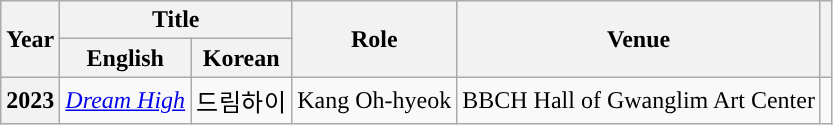<table class="wikitable sortable plainrowheaders" style="text-align:left; font-size:100%;">
<tr>
<th scope="col" rowspan="2">Year</th>
<th scope="col" colspan="2">Title</th>
<th scope="col" rowspan="2">Role</th>
<th scope="col" rowspan="2" class="unsortable">Venue</th>
<th rowspan="2" scope="col" class="unsortable"></th>
</tr>
<tr>
<th>English</th>
<th>Korean</th>
</tr>
<tr>
<th scope="row">2023</th>
<td><em><a href='#'>Dream High</a></em></td>
<td>드림하이</td>
<td>Kang Oh-hyeok</td>
<td>BBCH Hall of Gwanglim Art Center</td>
<td></td>
</tr>
</table>
